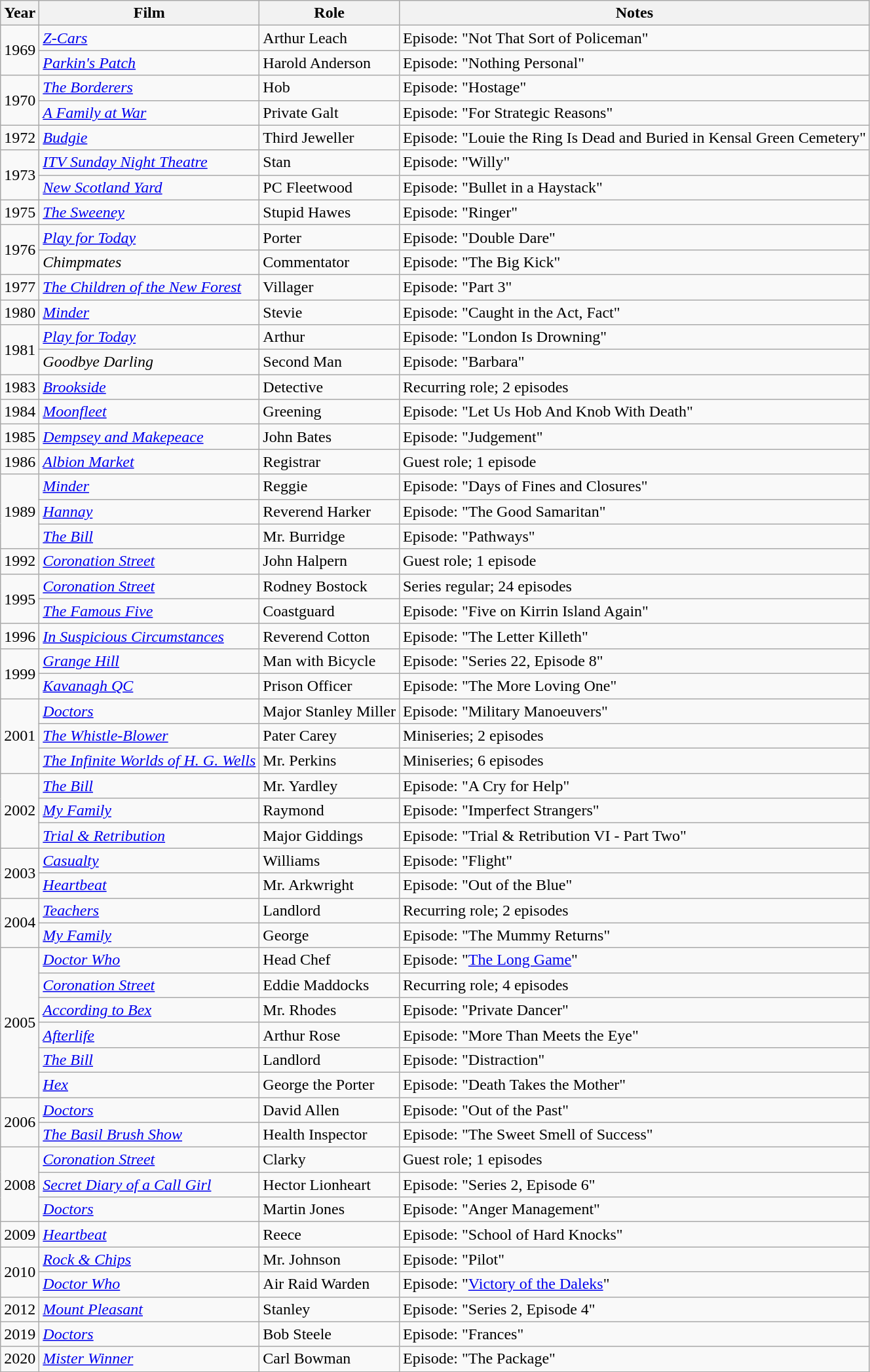<table class="wikitable">
<tr>
<th>Year</th>
<th>Film</th>
<th>Role</th>
<th>Notes</th>
</tr>
<tr>
<td rowspan="2">1969</td>
<td><em><a href='#'>Z-Cars</a></em></td>
<td>Arthur Leach</td>
<td>Episode: "Not That Sort of Policeman"</td>
</tr>
<tr>
<td><em><a href='#'>Parkin's Patch</a></em></td>
<td>Harold Anderson</td>
<td>Episode: "Nothing Personal"</td>
</tr>
<tr>
<td rowspan="2">1970</td>
<td><em><a href='#'>The Borderers</a></em></td>
<td>Hob</td>
<td>Episode: "Hostage"</td>
</tr>
<tr>
<td><em><a href='#'>A Family at War</a></em></td>
<td>Private Galt</td>
<td>Episode: "For Strategic Reasons"</td>
</tr>
<tr>
<td>1972</td>
<td><em><a href='#'>Budgie</a></em></td>
<td>Third Jeweller</td>
<td>Episode: "Louie the Ring Is Dead and Buried in Kensal Green Cemetery"</td>
</tr>
<tr>
<td rowspan="2">1973</td>
<td><em><a href='#'>ITV Sunday Night Theatre</a></em></td>
<td>Stan</td>
<td>Episode: "Willy"</td>
</tr>
<tr>
<td><em><a href='#'>New Scotland Yard</a></em></td>
<td>PC Fleetwood</td>
<td>Episode: "Bullet in a Haystack"</td>
</tr>
<tr>
<td>1975</td>
<td><em><a href='#'>The Sweeney</a></em></td>
<td>Stupid Hawes</td>
<td>Episode: "Ringer"</td>
</tr>
<tr>
<td rowspan="2">1976</td>
<td><em><a href='#'>Play for Today</a></em></td>
<td>Porter</td>
<td>Episode: "Double Dare"</td>
</tr>
<tr>
<td><em>Chimpmates</em></td>
<td>Commentator</td>
<td>Episode: "The Big Kick"</td>
</tr>
<tr>
<td>1977</td>
<td><em><a href='#'>The Children of the New Forest</a></em></td>
<td>Villager</td>
<td>Episode: "Part 3"</td>
</tr>
<tr>
<td>1980</td>
<td><em><a href='#'>Minder</a></em></td>
<td>Stevie</td>
<td>Episode: "Caught in the Act, Fact"</td>
</tr>
<tr>
<td rowspan="2">1981</td>
<td><em><a href='#'>Play for Today</a></em></td>
<td>Arthur</td>
<td>Episode: "London Is Drowning"</td>
</tr>
<tr>
<td><em>Goodbye Darling</em></td>
<td>Second Man</td>
<td>Episode: "Barbara"</td>
</tr>
<tr>
<td>1983</td>
<td><em><a href='#'>Brookside</a></em></td>
<td>Detective</td>
<td>Recurring role; 2 episodes</td>
</tr>
<tr>
<td>1984</td>
<td><em><a href='#'>Moonfleet</a></em></td>
<td>Greening</td>
<td>Episode: "Let Us Hob And Knob With Death"</td>
</tr>
<tr>
<td>1985</td>
<td><em><a href='#'>Dempsey and Makepeace</a></em></td>
<td>John Bates</td>
<td>Episode: "Judgement"</td>
</tr>
<tr>
<td>1986</td>
<td><em><a href='#'>Albion Market</a></em></td>
<td>Registrar</td>
<td>Guest role; 1 episode</td>
</tr>
<tr>
<td rowspan="3">1989</td>
<td><em><a href='#'>Minder</a></em></td>
<td>Reggie</td>
<td>Episode: "Days of Fines and Closures"</td>
</tr>
<tr>
<td><em><a href='#'>Hannay</a></em></td>
<td>Reverend Harker</td>
<td>Episode: "The Good Samaritan"</td>
</tr>
<tr>
<td><em><a href='#'>The Bill</a></em></td>
<td>Mr. Burridge</td>
<td>Episode: "Pathways"</td>
</tr>
<tr>
<td>1992</td>
<td><em><a href='#'>Coronation Street</a></em></td>
<td>John Halpern</td>
<td>Guest role; 1 episode</td>
</tr>
<tr>
<td rowspan="2">1995</td>
<td><em><a href='#'>Coronation Street</a></em></td>
<td>Rodney Bostock</td>
<td>Series regular; 24 episodes</td>
</tr>
<tr>
<td><em><a href='#'>The Famous Five</a></em></td>
<td>Coastguard</td>
<td>Episode: "Five on Kirrin Island Again"</td>
</tr>
<tr>
<td>1996</td>
<td><em><a href='#'>In Suspicious Circumstances</a></em></td>
<td>Reverend Cotton</td>
<td>Episode: "The Letter Killeth"</td>
</tr>
<tr>
<td rowspan="2">1999</td>
<td><em><a href='#'>Grange Hill</a></em></td>
<td>Man with Bicycle</td>
<td>Episode: "Series 22, Episode 8"</td>
</tr>
<tr>
<td><em><a href='#'>Kavanagh QC</a></em></td>
<td>Prison Officer</td>
<td>Episode: "The More Loving One"</td>
</tr>
<tr>
<td rowspan="3">2001</td>
<td><em><a href='#'>Doctors</a></em></td>
<td>Major Stanley Miller</td>
<td>Episode: "Military Manoeuvers"</td>
</tr>
<tr>
<td><em><a href='#'>The Whistle-Blower</a></em></td>
<td>Pater Carey</td>
<td>Miniseries; 2 episodes</td>
</tr>
<tr>
<td><em><a href='#'>The Infinite Worlds of H. G. Wells</a></em></td>
<td>Mr. Perkins</td>
<td>Miniseries; 6 episodes</td>
</tr>
<tr>
<td rowspan="3">2002</td>
<td><em><a href='#'>The Bill</a></em></td>
<td>Mr. Yardley</td>
<td>Episode: "A Cry for Help"</td>
</tr>
<tr>
<td><em><a href='#'>My Family</a></em></td>
<td>Raymond</td>
<td>Episode: "Imperfect Strangers"</td>
</tr>
<tr>
<td><em><a href='#'>Trial & Retribution</a></em></td>
<td>Major Giddings</td>
<td>Episode: "Trial & Retribution VI - Part Two"</td>
</tr>
<tr>
<td rowspan="2">2003</td>
<td><em><a href='#'>Casualty</a></em></td>
<td>Williams</td>
<td>Episode: "Flight"</td>
</tr>
<tr>
<td><em><a href='#'>Heartbeat</a></em></td>
<td>Mr. Arkwright</td>
<td>Episode: "Out of the Blue"</td>
</tr>
<tr>
<td rowspan="2">2004</td>
<td><em><a href='#'>Teachers</a></em></td>
<td>Landlord</td>
<td>Recurring role; 2 episodes</td>
</tr>
<tr>
<td><em><a href='#'>My Family</a></em></td>
<td>George</td>
<td>Episode: "The Mummy Returns"</td>
</tr>
<tr>
<td rowspan="6">2005</td>
<td><em><a href='#'>Doctor Who</a></em></td>
<td>Head Chef</td>
<td>Episode: "<a href='#'>The Long Game</a>"</td>
</tr>
<tr>
<td><em><a href='#'>Coronation Street</a></em></td>
<td>Eddie Maddocks</td>
<td>Recurring role; 4 episodes</td>
</tr>
<tr>
<td><em><a href='#'>According to Bex</a></em></td>
<td>Mr. Rhodes</td>
<td>Episode: "Private Dancer"</td>
</tr>
<tr>
<td><em><a href='#'>Afterlife</a></em></td>
<td>Arthur Rose</td>
<td>Episode: "More Than Meets the Eye"</td>
</tr>
<tr>
<td><em><a href='#'>The Bill</a></em></td>
<td>Landlord</td>
<td>Episode: "Distraction"</td>
</tr>
<tr>
<td><em><a href='#'>Hex</a></em></td>
<td>George the Porter</td>
<td>Episode: "Death Takes the Mother"</td>
</tr>
<tr>
<td rowspan="2">2006</td>
<td><em><a href='#'>Doctors</a></em></td>
<td>David Allen</td>
<td>Episode: "Out of the Past"</td>
</tr>
<tr>
<td><em><a href='#'>The Basil Brush Show</a></em></td>
<td>Health Inspector</td>
<td>Episode: "The Sweet Smell of Success"</td>
</tr>
<tr>
<td rowspan="3">2008</td>
<td><em><a href='#'>Coronation Street</a></em></td>
<td>Clarky</td>
<td>Guest role; 1 episodes</td>
</tr>
<tr>
<td><em><a href='#'>Secret Diary of a Call Girl</a></em></td>
<td>Hector Lionheart</td>
<td>Episode: "Series 2, Episode 6"</td>
</tr>
<tr>
<td><em><a href='#'>Doctors</a></em></td>
<td>Martin Jones</td>
<td>Episode: "Anger Management"</td>
</tr>
<tr>
<td>2009</td>
<td><em><a href='#'>Heartbeat</a></em></td>
<td>Reece</td>
<td>Episode: "School of Hard Knocks"</td>
</tr>
<tr>
<td rowspan="2">2010</td>
<td><em><a href='#'>Rock & Chips</a></em></td>
<td>Mr. Johnson</td>
<td>Episode: "Pilot"</td>
</tr>
<tr>
<td><em><a href='#'>Doctor Who</a></em></td>
<td>Air Raid Warden</td>
<td>Episode: "<a href='#'>Victory of the Daleks</a>"</td>
</tr>
<tr>
<td>2012</td>
<td><em><a href='#'>Mount Pleasant</a></em></td>
<td>Stanley</td>
<td>Episode: "Series 2, Episode 4"</td>
</tr>
<tr>
<td>2019</td>
<td><em><a href='#'>Doctors</a></em></td>
<td>Bob Steele</td>
<td>Episode: "Frances"</td>
</tr>
<tr>
<td>2020</td>
<td><em><a href='#'>Mister Winner</a></em></td>
<td>Carl Bowman</td>
<td>Episode: "The Package"</td>
</tr>
<tr>
</tr>
</table>
